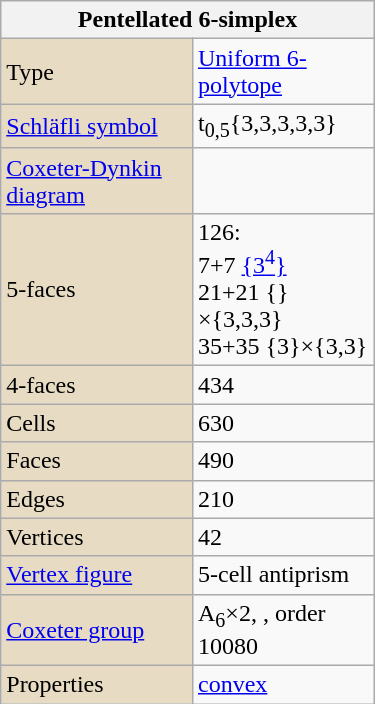<table class="wikitable" align="right" style="margin-left:10px" width="250">
<tr>
<th bgcolor=#e7dcc3 colspan=2>Pentellated 6-simplex</th>
</tr>
<tr>
<td bgcolor=#e7dcc3>Type</td>
<td><a href='#'>Uniform 6-polytope</a></td>
</tr>
<tr>
<td bgcolor=#e7dcc3><a href='#'>Schläfli symbol</a></td>
<td>t<sub>0,5</sub>{3,3,3,3,3}</td>
</tr>
<tr>
<td bgcolor=#e7dcc3><a href='#'>Coxeter-Dynkin diagram</a></td>
<td></td>
</tr>
<tr>
<td bgcolor=#e7dcc3>5-faces</td>
<td>126:<br>7+7 <a href='#'>{3<sup>4</sup>}</a> <br>21+21 {}×{3,3,3}<br>35+35 {3}×{3,3}</td>
</tr>
<tr>
<td bgcolor=#e7dcc3>4-faces</td>
<td>434</td>
</tr>
<tr>
<td bgcolor=#e7dcc3>Cells</td>
<td>630</td>
</tr>
<tr>
<td bgcolor=#e7dcc3>Faces</td>
<td>490</td>
</tr>
<tr>
<td bgcolor=#e7dcc3>Edges</td>
<td>210</td>
</tr>
<tr>
<td bgcolor=#e7dcc3>Vertices</td>
<td>42</td>
</tr>
<tr>
<td bgcolor=#e7dcc3><a href='#'>Vertex figure</a></td>
<td>5-cell antiprism</td>
</tr>
<tr>
<td bgcolor=#e7dcc3><a href='#'>Coxeter group</a></td>
<td>A<sub>6</sub>×2, , order 10080</td>
</tr>
<tr>
<td bgcolor=#e7dcc3>Properties</td>
<td><a href='#'>convex</a></td>
</tr>
</table>
